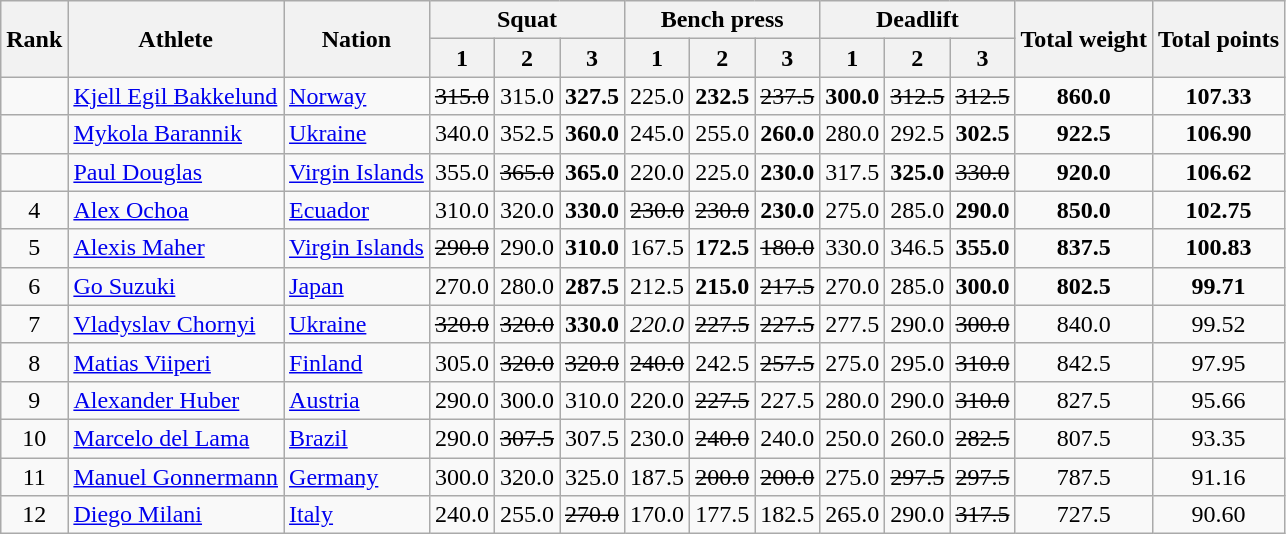<table class="wikitable sortable" style="text-align:center">
<tr>
<th rowspan=2>Rank</th>
<th rowspan=2>Athlete</th>
<th rowspan=2>Nation</th>
<th colspan=3>Squat</th>
<th colspan=3>Bench press</th>
<th colspan=3>Deadlift</th>
<th rowspan=2>Total weight</th>
<th rowspan=2>Total points</th>
</tr>
<tr>
<th>1</th>
<th>2</th>
<th>3</th>
<th>1</th>
<th>2</th>
<th>3</th>
<th>1</th>
<th>2</th>
<th>3</th>
</tr>
<tr>
<td></td>
<td align=left><a href='#'>Kjell Egil Bakkelund</a></td>
<td align=left> <a href='#'>Norway</a></td>
<td><s>315.0</s></td>
<td>315.0</td>
<td><strong>327.5</strong></td>
<td>225.0</td>
<td><strong>232.5</strong></td>
<td><s>237.5</s></td>
<td><strong>300.0</strong></td>
<td><s>312.5</s></td>
<td><s>312.5</s></td>
<td><strong>860.0</strong></td>
<td><strong>107.33</strong></td>
</tr>
<tr>
<td></td>
<td align=left><a href='#'>Mykola Barannik</a></td>
<td align=left> <a href='#'>Ukraine</a></td>
<td>340.0</td>
<td>352.5</td>
<td><strong>360.0</strong></td>
<td>245.0</td>
<td>255.0</td>
<td><strong>260.0</strong></td>
<td>280.0</td>
<td>292.5</td>
<td><strong>302.5</strong></td>
<td><strong>922.5</strong></td>
<td><strong>106.90</strong></td>
</tr>
<tr>
<td></td>
<td align=left><a href='#'>Paul Douglas</a></td>
<td align=left> <a href='#'>Virgin Islands</a></td>
<td>355.0</td>
<td><s>365.0</s></td>
<td><strong>365.0</strong></td>
<td>220.0</td>
<td>225.0</td>
<td><strong>230.0</strong></td>
<td>317.5</td>
<td><strong>325.0</strong></td>
<td><s>330.0</s></td>
<td><strong>920.0</strong></td>
<td><strong>106.62</strong></td>
</tr>
<tr>
<td>4</td>
<td align=left><a href='#'>Alex Ochoa</a></td>
<td align=left> <a href='#'>Ecuador</a></td>
<td>310.0</td>
<td>320.0</td>
<td><strong>330.0</strong></td>
<td><s>230.0</s></td>
<td><s>230.0</s></td>
<td><strong>230.0</strong></td>
<td>275.0</td>
<td>285.0</td>
<td><strong>290.0</strong></td>
<td><strong>850.0</strong></td>
<td><strong>102.75</strong></td>
</tr>
<tr>
<td>5</td>
<td align=left><a href='#'>Alexis Maher</a></td>
<td align=left> <a href='#'>Virgin Islands</a></td>
<td><s>290.0</s></td>
<td>290.0</td>
<td><strong>310.0</strong></td>
<td>167.5</td>
<td><strong>172.5</strong></td>
<td><s>180.0</s></td>
<td>330.0</td>
<td>346.5</td>
<td><strong>355.0</strong></td>
<td><strong>837.5</strong></td>
<td><strong>100.83</strong></td>
</tr>
<tr>
<td>6</td>
<td align=left><a href='#'>Go Suzuki</a></td>
<td align=left> <a href='#'>Japan</a></td>
<td>270.0</td>
<td>280.0</td>
<td><strong>287.5</strong></td>
<td>212.5</td>
<td><strong>215.0</strong></td>
<td><s>217.5</s></td>
<td>270.0</td>
<td>285.0</td>
<td><strong>300.0</strong></td>
<td><strong>802.5</strong></td>
<td><strong>99.71</strong></td>
</tr>
<tr>
<td>7</td>
<td align=left><a href='#'>Vladyslav Chornyi</a></td>
<td align=left> <a href='#'>Ukraine</a></td>
<td><s>320.0</s></td>
<td><s>320.0</s></td>
<td><strong>330.0</strong></td>
<td><em>220.0<strong></td>
<td><s>227.5</s></td>
<td><s>227.5</s></td>
<td>277.5</td>
<td></strong>290.0<strong></td>
<td><s>300.0</s></td>
<td></strong>840.0<strong></td>
<td></strong>99.52<strong></td>
</tr>
<tr>
<td>8</td>
<td align=left><a href='#'>Matias Viiperi</a></td>
<td align=left> <a href='#'>Finland</a></td>
<td></strong>305.0<strong></td>
<td><s>320.0</s></td>
<td><s>320.0</s></td>
<td><s>240.0</s></td>
<td></strong>242.5<strong></td>
<td><s>257.5</s></td>
<td>275.0</td>
<td></strong>295.0<strong></td>
<td><s>310.0</s></td>
<td></strong>842.5<strong></td>
<td></strong>97.95<strong></td>
</tr>
<tr>
<td>9</td>
<td align=left><a href='#'>Alexander Huber</a></td>
<td align=left> <a href='#'>Austria</a></td>
<td>290.0</td>
<td>300.0</td>
<td></strong>310.0<strong></td>
<td>220.0</td>
<td><s>227.5</s></td>
<td></strong>227.5<strong></td>
<td>280.0</td>
<td></strong>290.0<strong></td>
<td><s>310.0</s></td>
<td></strong>827.5<strong></td>
<td></strong>95.66<strong></td>
</tr>
<tr>
<td>10</td>
<td align=left><a href='#'>Marcelo del Lama</a></td>
<td align=left> <a href='#'>Brazil</a></td>
<td>290.0</td>
<td><s>307.5</s></td>
<td></strong>307.5<strong></td>
<td>230.0</td>
<td><s>240.0</s></td>
<td></strong>240.0<strong></td>
<td>250.0</td>
<td></strong>260.0<strong></td>
<td><s>282.5</s></td>
<td></strong>807.5<strong></td>
<td></strong>93.35<strong></td>
</tr>
<tr>
<td>11</td>
<td align=left><a href='#'>Manuel Gonnermann</a></td>
<td align=left> <a href='#'>Germany</a></td>
<td>300.0</td>
<td>320.0</td>
<td></strong>325.0<strong></td>
<td></strong>187.5<strong></td>
<td><s>200.0</s></td>
<td><s>200.0</s></td>
<td></strong>275.0<strong></td>
<td><s>297.5</s></td>
<td><s>297.5</s></td>
<td></strong>787.5<strong></td>
<td></strong>91.16<strong></td>
</tr>
<tr>
<td>12</td>
<td align=left><a href='#'>Diego Milani</a></td>
<td align=left> <a href='#'>Italy</a></td>
<td>240.0</td>
<td></strong>255.0<strong></td>
<td><s>270.0</s></td>
<td>170.0</td>
<td>177.5</td>
<td></strong>182.5<strong></td>
<td>265.0</td>
<td></strong>290.0<strong></td>
<td><s>317.5</s></td>
<td></strong>727.5<strong></td>
<td></strong>90.60<strong></td>
</tr>
</table>
